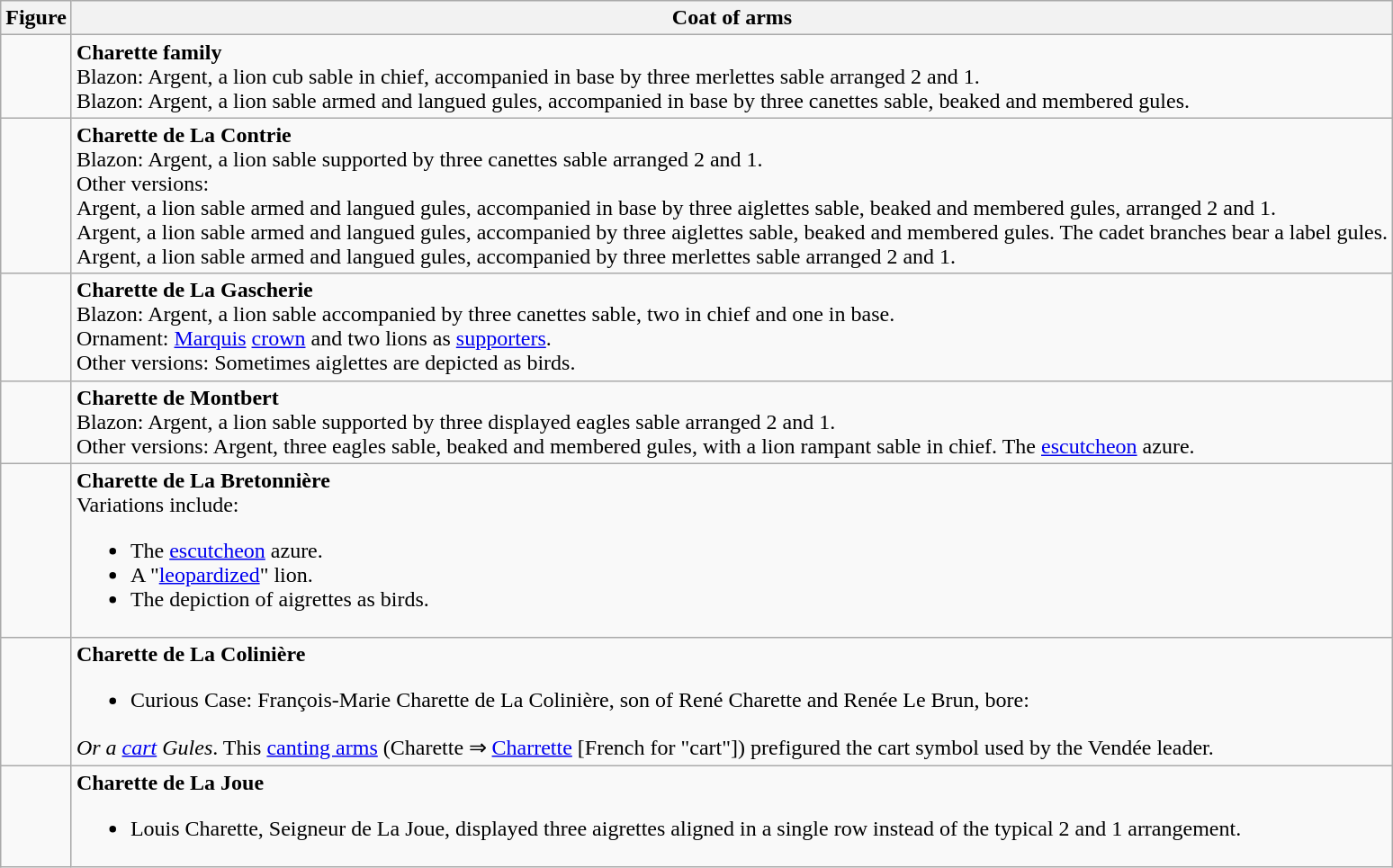<table class="wikitable">
<tr>
<th><strong>Figure</strong></th>
<th>Coat of arms</th>
</tr>
<tr>
<td></td>
<td><strong>Charette family</strong><br>Blazon: Argent, a lion cub sable in chief, accompanied in base by three merlettes sable arranged 2 and 1.<br>Blazon: Argent, a lion sable armed and langued gules, accompanied in base by three canettes sable, beaked and membered gules.</td>
</tr>
<tr>
<td></td>
<td><strong>Charette de La Contrie</strong><br>Blazon: Argent, a lion sable supported by three canettes sable arranged 2 and 1.<br>Other versions:<br>Argent, a lion sable armed and langued gules, accompanied in base by three aiglettes sable, beaked and membered gules, arranged 2 and 1.<br>Argent, a lion sable armed and langued gules, accompanied by three aiglettes sable, beaked and membered gules. The cadet branches bear a label gules.<br>Argent, a lion sable armed and langued gules, accompanied by three merlettes sable arranged 2 and 1.</td>
</tr>
<tr>
<td></td>
<td><strong>Charette de La Gascherie</strong><br>Blazon: Argent, a lion sable accompanied by three canettes sable, two in chief and one in base.<br>Ornament: <a href='#'>Marquis</a> <a href='#'>crown</a> and two lions as <a href='#'>supporters</a>.<br>Other versions: Sometimes aiglettes are depicted as birds.</td>
</tr>
<tr>
<td></td>
<td><strong>Charette de Montbert</strong><br>Blazon: Argent, a lion sable supported by three displayed eagles sable arranged 2 and 1.<br>Other versions: Argent, three eagles sable, beaked and membered gules, with a lion rampant sable in chief. The <a href='#'>escutcheon</a> azure.</td>
</tr>
<tr>
<td></td>
<td><strong>Charette de La Bretonnière</strong><br>Variations include:<ul><li>The <a href='#'>escutcheon</a> azure.</li><li>A "<a href='#'>leopardized</a>" lion.</li><li>The depiction of aigrettes as birds.</li></ul></td>
</tr>
<tr>
<td></td>
<td><strong>Charette de La Colinière</strong><br><ul><li>Curious Case: François-Marie Charette de La Colinière, son of René Charette and Renée Le Brun, bore:</li></ul><em>Or a <a href='#'>cart</a> Gules</em>. This <a href='#'>canting arms</a> (Charette ⇒ <a href='#'>Charrette</a> [French for "cart"]) prefigured the cart symbol used by the Vendée leader.</td>
</tr>
<tr>
<td></td>
<td><strong>Charette de La Joue</strong><br><ul><li>Louis Charette, Seigneur de La Joue, displayed three aigrettes aligned in a single row instead of the typical 2 and 1 arrangement.</li></ul></td>
</tr>
</table>
